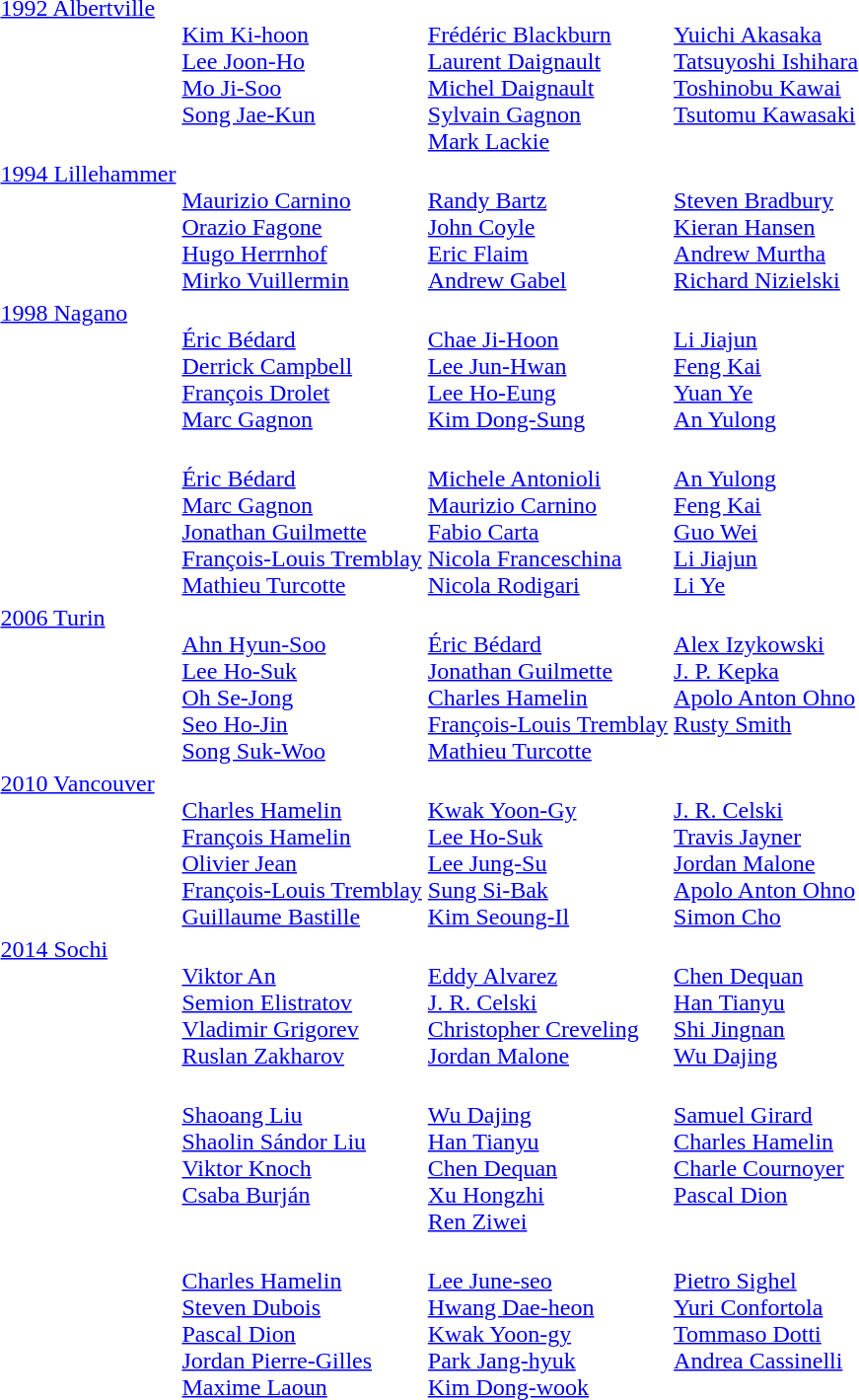<table>
<tr valign="top">
<td><a href='#'>1992 Albertville</a><br></td>
<td valign=top><br><a href='#'>Kim Ki-hoon</a><br><a href='#'>Lee Joon-Ho</a><br><a href='#'>Mo Ji-Soo</a><br><a href='#'>Song Jae-Kun</a></td>
<td><br><a href='#'>Frédéric Blackburn</a><br><a href='#'>Laurent Daignault</a><br><a href='#'>Michel Daignault</a><br><a href='#'>Sylvain Gagnon</a><br><a href='#'>Mark Lackie</a></td>
<td valign=top><br><a href='#'>Yuichi Akasaka</a><br><a href='#'>Tatsuyoshi Ishihara</a><br><a href='#'>Toshinobu Kawai</a><br><a href='#'>Tsutomu Kawasaki</a></td>
</tr>
<tr valign="top">
<td><a href='#'>1994 Lillehammer</a><br></td>
<td><br><a href='#'>Maurizio Carnino</a><br><a href='#'>Orazio Fagone</a><br><a href='#'>Hugo Herrnhof</a><br><a href='#'>Mirko Vuillermin</a></td>
<td><br><a href='#'>Randy Bartz</a><br><a href='#'>John Coyle</a><br><a href='#'>Eric Flaim</a><br><a href='#'>Andrew Gabel</a></td>
<td><br><a href='#'>Steven Bradbury</a><br><a href='#'>Kieran Hansen</a><br><a href='#'>Andrew Murtha</a><br><a href='#'>Richard Nizielski</a></td>
</tr>
<tr valign="top">
<td><a href='#'>1998 Nagano</a><br></td>
<td><br><a href='#'>Éric Bédard</a><br><a href='#'>Derrick Campbell</a><br><a href='#'>François Drolet</a><br><a href='#'>Marc Gagnon</a></td>
<td><br><a href='#'>Chae Ji-Hoon</a><br><a href='#'>Lee Jun-Hwan</a><br><a href='#'>Lee Ho-Eung</a><br><a href='#'>Kim Dong-Sung</a></td>
<td><br><a href='#'>Li Jiajun</a><br><a href='#'>Feng Kai</a><br><a href='#'>Yuan Ye</a><br><a href='#'>An Yulong</a></td>
</tr>
<tr valign="top">
<td><br></td>
<td><br><a href='#'>Éric Bédard</a><br><a href='#'>Marc Gagnon</a><br><a href='#'>Jonathan Guilmette</a><br><a href='#'>François-Louis Tremblay</a><br><a href='#'>Mathieu Turcotte</a></td>
<td><br><a href='#'>Michele Antonioli</a><br><a href='#'>Maurizio Carnino</a><br><a href='#'>Fabio Carta</a><br><a href='#'>Nicola Franceschina</a><br><a href='#'>Nicola Rodigari</a></td>
<td><br><a href='#'>An Yulong</a><br><a href='#'>Feng Kai</a><br><a href='#'>Guo Wei</a><br><a href='#'>Li Jiajun</a><br><a href='#'>Li Ye</a></td>
</tr>
<tr valign="top">
<td><a href='#'>2006 Turin</a><br></td>
<td><br><a href='#'>Ahn Hyun-Soo</a><br><a href='#'>Lee Ho-Suk</a><br><a href='#'>Oh Se-Jong</a><br><a href='#'>Seo Ho-Jin</a><br><a href='#'>Song Suk-Woo</a></td>
<td><br><a href='#'>Éric Bédard</a><br><a href='#'>Jonathan Guilmette</a><br><a href='#'>Charles Hamelin</a><br><a href='#'>François-Louis Tremblay</a><br><a href='#'>Mathieu Turcotte</a></td>
<td valign=top><br><a href='#'>Alex Izykowski</a><br><a href='#'>J. P. Kepka</a><br><a href='#'>Apolo Anton Ohno</a><br><a href='#'>Rusty Smith</a></td>
</tr>
<tr valign="top">
<td><a href='#'>2010 Vancouver</a><br></td>
<td><br><a href='#'>Charles Hamelin</a><br><a href='#'>François Hamelin</a><br><a href='#'>Olivier Jean</a><br><a href='#'>François-Louis Tremblay</a><br><a href='#'>Guillaume Bastille</a></td>
<td><br><a href='#'>Kwak Yoon-Gy</a><br><a href='#'>Lee Ho-Suk</a><br><a href='#'>Lee Jung-Su</a><br><a href='#'>Sung Si-Bak</a><br><a href='#'>Kim Seoung-Il</a></td>
<td><br><a href='#'>J. R. Celski</a><br><a href='#'>Travis Jayner</a><br><a href='#'>Jordan Malone</a><br><a href='#'>Apolo Anton Ohno</a><br><a href='#'>Simon Cho</a></td>
</tr>
<tr valign="top">
<td><a href='#'>2014 Sochi</a><br></td>
<td><br><a href='#'>Viktor An</a><br><a href='#'>Semion Elistratov</a><br><a href='#'>Vladimir Grigorev</a><br><a href='#'>Ruslan Zakharov</a></td>
<td><br><a href='#'>Eddy Alvarez</a><br><a href='#'>J. R. Celski</a><br><a href='#'>Christopher Creveling</a><br><a href='#'>Jordan Malone</a></td>
<td><br><a href='#'>Chen Dequan</a><br><a href='#'>Han Tianyu</a><br><a href='#'>Shi Jingnan</a><br><a href='#'>Wu Dajing</a></td>
</tr>
<tr valign="top">
<td><br></td>
<td><br><a href='#'>Shaoang Liu</a><br><a href='#'>Shaolin Sándor Liu</a><br><a href='#'>Viktor Knoch</a><br><a href='#'>Csaba Burján</a></td>
<td><br><a href='#'>Wu Dajing</a><br><a href='#'>Han Tianyu</a><br><a href='#'>Chen Dequan</a><br><a href='#'>Xu Hongzhi</a><br><a href='#'>Ren Ziwei</a></td>
<td><br><a href='#'>Samuel Girard</a><br><a href='#'>Charles Hamelin</a><br><a href='#'>Charle Cournoyer</a><br><a href='#'>Pascal Dion</a></td>
</tr>
<tr valign="top">
<td><br></td>
<td><br><a href='#'>Charles Hamelin</a><br><a href='#'>Steven Dubois</a><br><a href='#'>Pascal Dion</a><br><a href='#'>Jordan Pierre-Gilles</a><br><a href='#'>Maxime Laoun</a></td>
<td><br><a href='#'>Lee June-seo</a><br><a href='#'>Hwang Dae-heon</a><br><a href='#'>Kwak Yoon-gy</a><br><a href='#'>Park Jang-hyuk</a><br><a href='#'>Kim Dong-wook</a></td>
<td><br><a href='#'>Pietro Sighel</a><br><a href='#'>Yuri Confortola</a><br><a href='#'>Tommaso Dotti</a><br><a href='#'>Andrea Cassinelli</a></td>
</tr>
<tr>
</tr>
</table>
